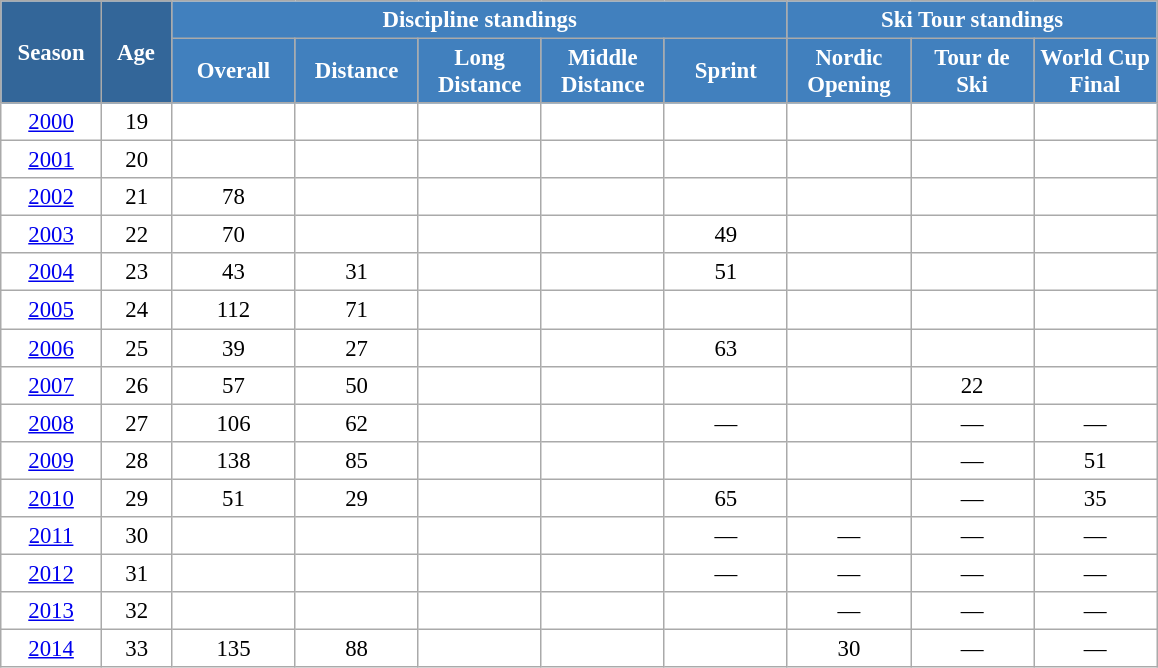<table class="wikitable" style="font-size:95%; text-align:center; border:grey solid 1px; border-collapse:collapse; background:#ffffff;">
<tr>
<th style="background-color:#369; color:white; width:60px;" rowspan="2"> Season </th>
<th style="background-color:#369; color:white; width:40px;" rowspan="2"> Age </th>
<th style="background-color:#4180be; color:white;" colspan="5">Discipline standings</th>
<th style="background-color:#4180be; color:white;" colspan="3">Ski Tour standings</th>
</tr>
<tr>
<th style="background-color:#4180be; color:white; width:75px;">Overall</th>
<th style="background-color:#4180be; color:white; width:75px;">Distance</th>
<th style="background-color:#4180be; color:white; width:75px;">Long Distance</th>
<th style="background-color:#4180be; color:white; width:75px;">Middle Distance</th>
<th style="background-color:#4180be; color:white; width:75px;">Sprint</th>
<th style="background-color:#4180be; color:white; width:75px;">Nordic<br>Opening</th>
<th style="background-color:#4180be; color:white; width:75px;">Tour de<br>Ski</th>
<th style="background-color:#4180be; color:white; width:75px;">World Cup<br>Final</th>
</tr>
<tr>
<td><a href='#'>2000</a></td>
<td>19</td>
<td></td>
<td></td>
<td></td>
<td></td>
<td></td>
<td></td>
<td></td>
<td></td>
</tr>
<tr>
<td><a href='#'>2001</a></td>
<td>20</td>
<td></td>
<td></td>
<td></td>
<td></td>
<td></td>
<td></td>
<td></td>
<td></td>
</tr>
<tr>
<td><a href='#'>2002</a></td>
<td>21</td>
<td>78</td>
<td></td>
<td></td>
<td></td>
<td></td>
<td></td>
<td></td>
<td></td>
</tr>
<tr>
<td><a href='#'>2003</a></td>
<td>22</td>
<td>70</td>
<td></td>
<td></td>
<td></td>
<td>49</td>
<td></td>
<td></td>
<td></td>
</tr>
<tr>
<td><a href='#'>2004</a></td>
<td>23</td>
<td>43</td>
<td>31</td>
<td></td>
<td></td>
<td>51</td>
<td></td>
<td></td>
<td></td>
</tr>
<tr>
<td><a href='#'>2005</a></td>
<td>24</td>
<td>112</td>
<td>71</td>
<td></td>
<td></td>
<td></td>
<td></td>
<td></td>
<td></td>
</tr>
<tr>
<td><a href='#'>2006</a></td>
<td>25</td>
<td>39</td>
<td>27</td>
<td></td>
<td></td>
<td>63</td>
<td></td>
<td></td>
<td></td>
</tr>
<tr>
<td><a href='#'>2007</a></td>
<td>26</td>
<td>57</td>
<td>50</td>
<td></td>
<td></td>
<td></td>
<td></td>
<td>22</td>
<td></td>
</tr>
<tr>
<td><a href='#'>2008</a></td>
<td>27</td>
<td>106</td>
<td>62</td>
<td></td>
<td></td>
<td>—</td>
<td></td>
<td>—</td>
<td>—</td>
</tr>
<tr>
<td><a href='#'>2009</a></td>
<td>28</td>
<td>138</td>
<td>85</td>
<td></td>
<td></td>
<td></td>
<td></td>
<td>—</td>
<td>51</td>
</tr>
<tr>
<td><a href='#'>2010</a></td>
<td>29</td>
<td>51</td>
<td>29</td>
<td></td>
<td></td>
<td>65</td>
<td></td>
<td>—</td>
<td>35</td>
</tr>
<tr>
<td><a href='#'>2011</a></td>
<td>30</td>
<td></td>
<td></td>
<td></td>
<td></td>
<td>—</td>
<td>—</td>
<td>—</td>
<td>—</td>
</tr>
<tr>
<td><a href='#'>2012</a></td>
<td>31</td>
<td></td>
<td></td>
<td></td>
<td></td>
<td>—</td>
<td>—</td>
<td>—</td>
<td>—</td>
</tr>
<tr>
<td><a href='#'>2013</a></td>
<td>32</td>
<td></td>
<td></td>
<td></td>
<td></td>
<td></td>
<td>—</td>
<td>—</td>
<td>—</td>
</tr>
<tr>
<td><a href='#'>2014</a></td>
<td>33</td>
<td>135</td>
<td>88</td>
<td></td>
<td></td>
<td></td>
<td>30</td>
<td>—</td>
<td>—</td>
</tr>
</table>
